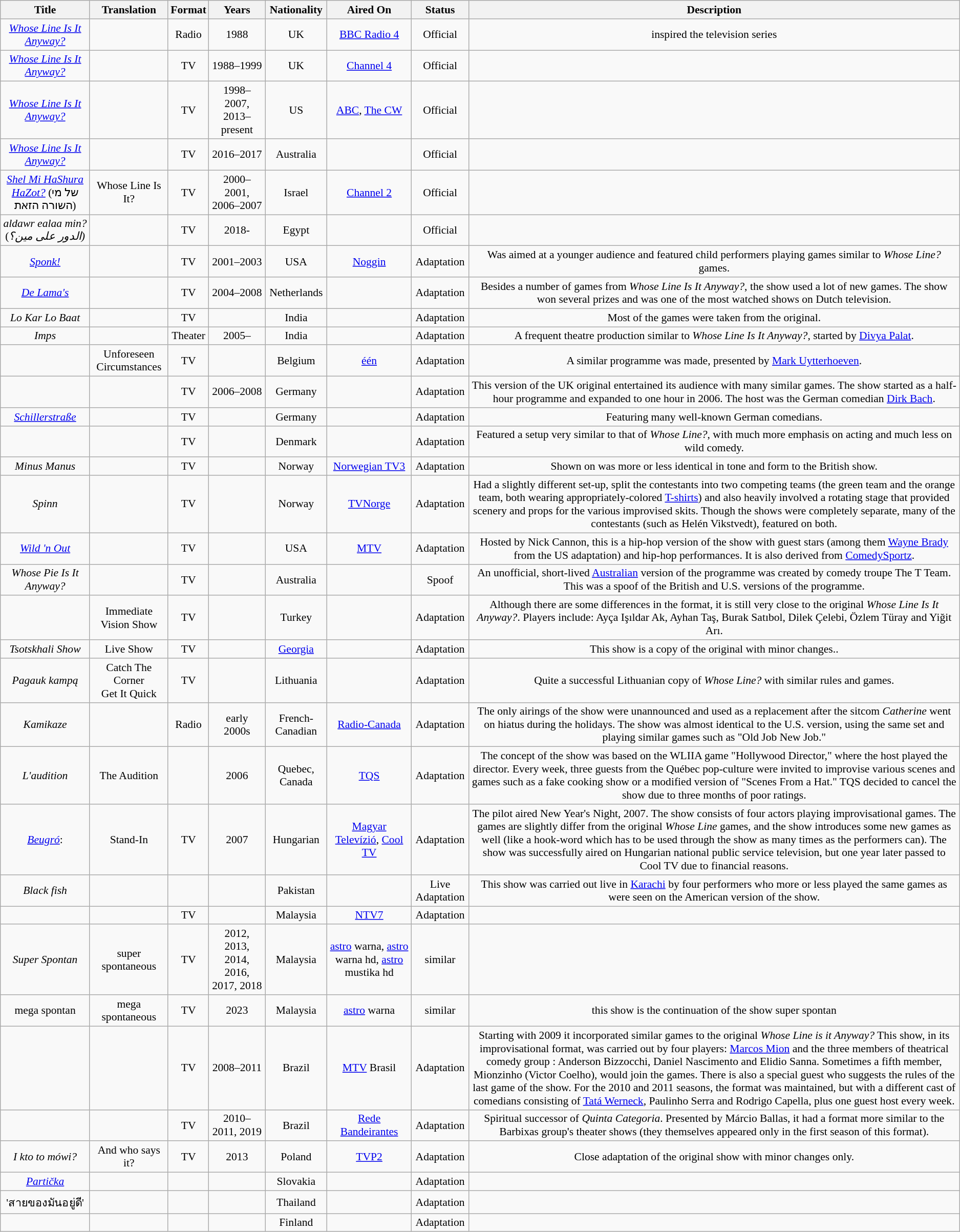<table class="wikitable sortable" style="text-align:center; font-size:90%">
<tr>
<th>Title</th>
<th>Translation</th>
<th>Format</th>
<th>Years</th>
<th>Nationality</th>
<th>Aired On</th>
<th>Status</th>
<th>Description</th>
</tr>
<tr>
<td><em><a href='#'>Whose Line Is It Anyway?</a></em></td>
<td></td>
<td>Radio</td>
<td>1988</td>
<td>UK</td>
<td><a href='#'>BBC Radio 4</a></td>
<td>Official</td>
<td> inspired the television series</td>
</tr>
<tr>
<td><em><a href='#'>Whose Line Is It Anyway?</a></em></td>
<td></td>
<td>TV</td>
<td>1988–1999</td>
<td>UK</td>
<td><a href='#'>Channel 4</a></td>
<td>Official</td>
<td></td>
</tr>
<tr>
<td><em><a href='#'>Whose Line Is It Anyway?</a></em></td>
<td></td>
<td>TV</td>
<td>1998–2007, 2013–present</td>
<td>US</td>
<td><a href='#'>ABC</a>, <a href='#'>The CW</a></td>
<td>Official</td>
<td></td>
</tr>
<tr>
<td><em><a href='#'>Whose Line Is It Anyway?</a></em></td>
<td></td>
<td>TV</td>
<td>2016–2017</td>
<td>Australia</td>
<td></td>
<td>Official</td>
<td></td>
</tr>
<tr>
<td><em><a href='#'>Shel Mi HaShura HaZot?</a></em> (של מי השורה הזאת)</td>
<td>Whose Line Is It?</td>
<td>TV</td>
<td>2000–2001, 2006–2007</td>
<td>Israel</td>
<td><a href='#'>Channel 2</a></td>
<td>Official</td>
<td></td>
</tr>
<tr>
<td><em>aldawr ealaa min?</em> (<em>الدور على مين؟)</em></td>
<td></td>
<td>TV</td>
<td>2018-</td>
<td>Egypt</td>
<td></td>
<td>Official</td>
<td></td>
</tr>
<tr>
<td><em><a href='#'>Sponk!</a></em></td>
<td></td>
<td>TV</td>
<td>2001–2003</td>
<td>USA</td>
<td><a href='#'>Noggin</a></td>
<td>Adaptation</td>
<td>Was aimed at a younger audience and featured child performers playing games similar to <em>Whose Line?</em> games.</td>
</tr>
<tr>
<td><em><a href='#'>De Lama's</a></em></td>
<td></td>
<td>TV</td>
<td>2004–2008</td>
<td>Netherlands</td>
<td></td>
<td>Adaptation</td>
<td>Besides a number of games from <em>Whose Line Is It Anyway?</em>, the show used a lot of new games. The show won several prizes and was one of the most watched shows on Dutch television.</td>
</tr>
<tr>
<td><em>Lo Kar Lo Baat</em></td>
<td></td>
<td>TV</td>
<td></td>
<td>India</td>
<td></td>
<td>Adaptation</td>
<td>Most of the games were taken from the original.</td>
</tr>
<tr>
<td><em>Imps</em></td>
<td></td>
<td>Theater</td>
<td>2005–</td>
<td>India</td>
<td></td>
<td>Adaptation</td>
<td>A frequent theatre production similar to <em>Whose Line Is It Anyway?</em>, started by <a href='#'>Divya Palat</a>.</td>
</tr>
<tr>
<td><em></em></td>
<td>Unforeseen Circumstances</td>
<td>TV</td>
<td></td>
<td>Belgium</td>
<td><a href='#'>één</a></td>
<td>Adaptation</td>
<td>A similar programme was made, presented by <a href='#'>Mark Uytterhoeven</a>.</td>
</tr>
<tr>
<td><em></em></td>
<td></td>
<td>TV</td>
<td>2006–2008</td>
<td>Germany</td>
<td></td>
<td>Adaptation</td>
<td>This version of the UK original entertained its audience with many similar games. The show started as a half-hour programme and expanded to one hour in 2006.  The host was the German comedian <a href='#'>Dirk Bach</a>.</td>
</tr>
<tr>
<td><em><a href='#'>Schillerstraße</a></em></td>
<td></td>
<td>TV</td>
<td></td>
<td>Germany</td>
<td></td>
<td>Adaptation</td>
<td>Featuring many well-known German comedians.</td>
</tr>
<tr>
<td><em></em></td>
<td></td>
<td>TV</td>
<td></td>
<td>Denmark</td>
<td></td>
<td>Adaptation</td>
<td>Featured a setup very similar to that of <em>Whose Line?</em>, with much more emphasis on acting and much less on wild comedy.</td>
</tr>
<tr>
<td><em>Minus Manus</em></td>
<td></td>
<td>TV</td>
<td></td>
<td>Norway</td>
<td><a href='#'>Norwegian TV3</a></td>
<td>Adaptation</td>
<td>Shown on was more or less identical in tone and form to the British show.</td>
</tr>
<tr>
<td><em>Spinn</em></td>
<td></td>
<td>TV</td>
<td></td>
<td>Norway</td>
<td><a href='#'>TVNorge</a></td>
<td>Adaptation</td>
<td>Had a slightly different set-up, split the contestants into two competing teams (the green team and the orange team, both wearing appropriately-colored <a href='#'>T-shirts</a>) and also heavily involved a rotating stage that provided scenery and props for the various improvised skits. Though the shows were completely separate, many of the contestants (such as Helén Vikstvedt), featured on both.</td>
</tr>
<tr>
<td><em><a href='#'>Wild 'n Out</a></em></td>
<td></td>
<td>TV</td>
<td></td>
<td>USA</td>
<td><a href='#'>MTV</a></td>
<td>Adaptation</td>
<td>Hosted by Nick Cannon, this is a hip-hop version of the show with guest stars (among them <a href='#'>Wayne Brady</a> from the US adaptation) and hip-hop performances. It is also derived from <a href='#'>ComedySportz</a>.</td>
</tr>
<tr>
<td><em>Whose Pie Is It Anyway?</em></td>
<td></td>
<td>TV</td>
<td></td>
<td>Australia</td>
<td></td>
<td>Spoof</td>
<td>An unofficial, short-lived <a href='#'>Australian</a> version of the programme was created by comedy troupe The T Team. This was a spoof of the British and U.S. versions of the programme.</td>
</tr>
<tr>
<td><em></em></td>
<td>Immediate Vision Show</td>
<td>TV</td>
<td></td>
<td>Turkey</td>
<td></td>
<td>Adaptation</td>
<td>Although there are some differences in the format, it is still very close to the original <em>Whose Line Is It Anyway?</em>.  Players include: Ayça Işıldar Ak, Ayhan Taş, Burak Satıbol, Dilek Çelebi, Özlem Türay and Yiğit Arı.</td>
</tr>
<tr>
<td><em>Tsotskhali Show</em></td>
<td>Live Show</td>
<td>TV</td>
<td></td>
<td><a href='#'>Georgia</a></td>
<td></td>
<td>Adaptation</td>
<td>This show is a copy of the original with minor changes..</td>
</tr>
<tr>
<td><em>Pagauk kampą</em></td>
<td>Catch The Corner<br>Get It Quick</td>
<td>TV</td>
<td></td>
<td>Lithuania</td>
<td></td>
<td>Adaptation</td>
<td>Quite a successful Lithuanian copy of <em>Whose Line?</em> with similar rules and games.</td>
</tr>
<tr>
<td><em>Kamikaze</em></td>
<td></td>
<td>Radio</td>
<td>early 2000s</td>
<td>French-Canadian</td>
<td><a href='#'>Radio-Canada</a></td>
<td>Adaptation</td>
<td>The only airings of the show were unannounced and used as a replacement after the sitcom <em>Catherine</em> went on hiatus during the holidays. The show was almost identical to the U.S. version, using the same set and playing similar games such as "Old Job New Job."</td>
</tr>
<tr>
<td><em>L'audition</em></td>
<td>The Audition</td>
<td></td>
<td>2006</td>
<td>Quebec, Canada</td>
<td><a href='#'>TQS</a></td>
<td>Adaptation</td>
<td>The concept of the show was based on the WLIIA game "Hollywood Director," where the host played the director. Every week, three guests from the Québec pop-culture were invited to improvise various scenes and games such as a fake cooking show or a modified version of "Scenes From a Hat." TQS decided to cancel the show due to three months of poor ratings.</td>
</tr>
<tr>
<td><em><a href='#'>Beugró</a></em>:</td>
<td>Stand-In</td>
<td>TV</td>
<td>2007</td>
<td>Hungarian</td>
<td><a href='#'>Magyar Televízió</a>, <a href='#'>Cool TV</a></td>
<td>Adaptation</td>
<td>The pilot aired New Year's Night, 2007. The show consists of four actors playing improvisational games. The games are slightly differ from the original <em>Whose Line</em> games, and the show introduces some new games as well (like a hook-word which has to be used through the show as many times as the performers can). The show was successfully aired on Hungarian national public service television, but one year later passed to Cool TV due to financial reasons.</td>
</tr>
<tr>
<td><em>Black fish</em></td>
<td></td>
<td></td>
<td></td>
<td>Pakistan</td>
<td></td>
<td>Live Adaptation</td>
<td>This show was carried out live in <a href='#'>Karachi</a> by four performers who more or less played the same games as were seen on the American version of the show.</td>
</tr>
<tr>
<td><em></em></td>
<td></td>
<td>TV</td>
<td></td>
<td>Malaysia</td>
<td><a href='#'>NTV7</a></td>
<td>Adaptation</td>
<td></td>
</tr>
<tr>
<td><em>Super Spontan</em></td>
<td>super spontaneous</td>
<td>TV</td>
<td>2012, 2013, 2014, 2016, 2017, 2018</td>
<td>Malaysia</td>
<td><a href='#'>astro</a> warna, <a href='#'>astro</a> warna hd, <a href='#'>astro</a> mustika hd</td>
<td>similar</td>
<td></td>
</tr>
<tr>
<td>mega spontan</td>
<td>mega spontaneous</td>
<td>TV</td>
<td>2023</td>
<td>Malaysia</td>
<td><a href='#'>astro</a> warna</td>
<td>similar</td>
<td>this show is the continuation of the show super spontan </td>
</tr>
<tr>
<td><em></em></td>
<td></td>
<td>TV</td>
<td>2008–2011</td>
<td>Brazil</td>
<td><a href='#'>MTV</a> Brasil</td>
<td>Adaptation</td>
<td>Starting with 2009 it incorporated similar games to the original <em>Whose Line is it Anyway?</em>  This show, in its improvisational format, was carried out by four players: <a href='#'>Marcos Mion</a> and the three members of theatrical comedy group : Anderson Bizzocchi, Daniel Nascimento and Elidio Sanna. Sometimes a fifth member, Mionzinho (Victor Coelho), would join the games.  There is also a special guest who suggests the rules of the last game of the show. For the 2010 and 2011 seasons, the format was maintained, but with a different cast of comedians consisting of <a href='#'>Tatá Werneck</a>, Paulinho Serra and Rodrigo Capella, plus one guest host every week.</td>
</tr>
<tr>
<td><em></em></td>
<td></td>
<td>TV</td>
<td>2010–2011, 2019</td>
<td>Brazil</td>
<td><a href='#'>Rede Bandeirantes</a></td>
<td>Adaptation</td>
<td>Spiritual successor of <em>Quinta Categoria</em>.  Presented by Márcio Ballas, it had a format more similar to the Barbixas group's theater shows (they themselves appeared only in the first season of this format).</td>
</tr>
<tr>
<td><em>I kto to mówi?</em></td>
<td>And who says it?</td>
<td>TV</td>
<td>2013</td>
<td>Poland</td>
<td><a href='#'>TVP2</a></td>
<td>Adaptation</td>
<td>Close adaptation of the original show with minor changes only.</td>
</tr>
<tr>
<td><em><a href='#'>Partička</a></em></td>
<td></td>
<td></td>
<td></td>
<td>Slovakia</td>
<td></td>
<td>Adaptation</td>
<td></td>
</tr>
<tr>
<td>'สายของมันอยู่ดี'</td>
<td></td>
<td></td>
<td></td>
<td>Thailand</td>
<td></td>
<td>Adaptation</td>
<td></td>
</tr>
<tr>
<td><em></em></td>
<td></td>
<td></td>
<td></td>
<td>Finland</td>
<td></td>
<td>Adaptation</td>
<td></td>
</tr>
</table>
